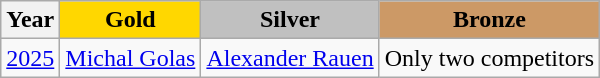<table class="wikitable">
<tr>
<th>Year</th>
<td align=center bgcolor=gold><strong>Gold</strong></td>
<td align=center bgcolor=silver><strong>Silver</strong></td>
<td align=center bgcolor=cc9966><strong>Bronze</strong></td>
</tr>
<tr>
<td><a href='#'>2025</a></td>
<td> <a href='#'>Michal Golas</a></td>
<td> <a href='#'>Alexander Rauen</a></td>
<td>Only two competitors</td>
</tr>
</table>
